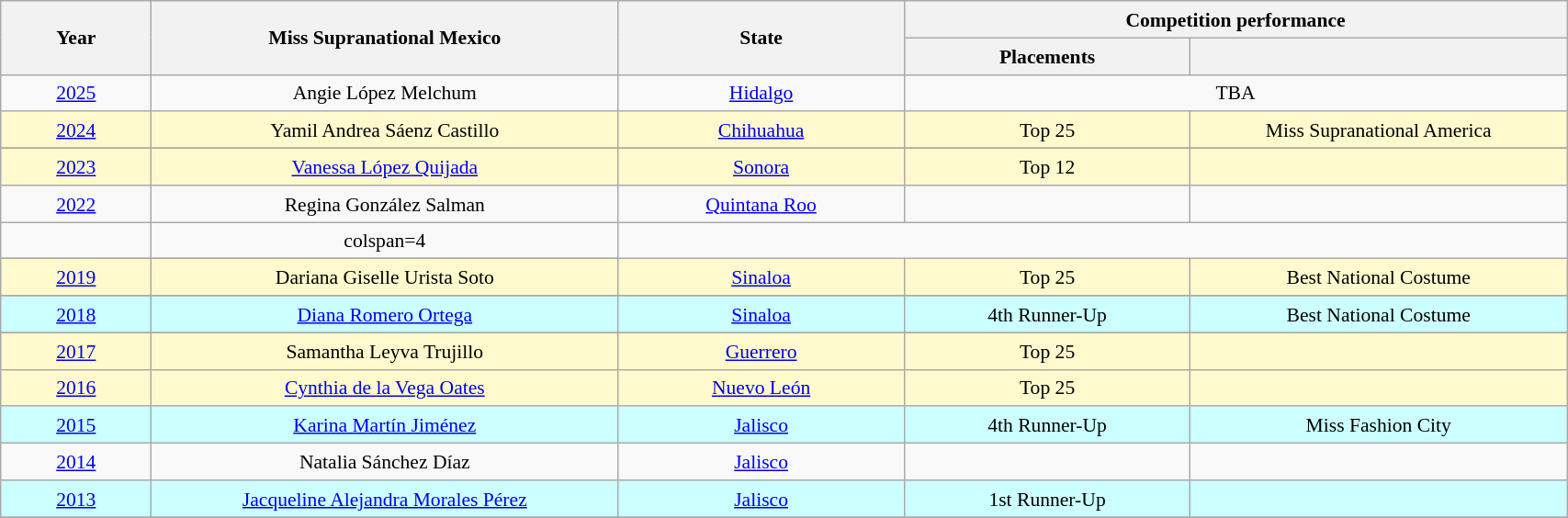<table class="wikitable" style="text-align:center; line-height:20px; font-size:90%; width:90%;">
<tr>
<th rowspan="2"  width=60px>Year</th>
<th rowspan="2"  width=200px>Miss Supranational Mexico</th>
<th rowspan="2"  width=120px>State</th>
<th colspan="2"  width=200px>Competition performance</th>
</tr>
<tr>
<th width=120px>Placements</th>
<th width=160px></th>
</tr>
<tr>
<td><a href='#'>2025</a></td>
<td>Angie López Melchum</td>
<td><a href='#'>Hidalgo</a></td>
<td colspan=2>TBA</td>
</tr>
<tr style="background-color:#FFFACD">
<td><a href='#'>2024</a></td>
<td>Yamil Andrea Sáenz Castillo</td>
<td><a href='#'>Chihuahua</a></td>
<td>Top 25</td>
<td>Miss Supranational America</td>
</tr>
<tr>
</tr>
<tr style="background-color:#FFFACD">
<td><a href='#'>2023</a></td>
<td><a href='#'>Vanessa López Quijada</a></td>
<td><a href='#'>Sonora</a></td>
<td>Top 12</td>
<td></td>
</tr>
<tr>
<td><a href='#'>2022</a></td>
<td>Regina González Salman</td>
<td><a href='#'>Quintana Roo</a></td>
<td></td>
<td></td>
</tr>
<tr>
<td></td>
<td>colspan=4 </td>
</tr>
<tr>
</tr>
<tr style="background-color:#FFFACD">
<td><a href='#'>2019</a></td>
<td>Dariana Giselle Urista Soto</td>
<td><a href='#'>Sinaloa</a></td>
<td>Top 25</td>
<td>Best National Costume</td>
</tr>
<tr>
</tr>
<tr style="background-color:#ccffff">
<td><a href='#'>2018</a></td>
<td><a href='#'>Diana Romero Ortega</a></td>
<td><a href='#'>Sinaloa</a></td>
<td>4th Runner-Up</td>
<td>Best National Costume</td>
</tr>
<tr>
</tr>
<tr style="background-color:#FFFACD">
<td><a href='#'>2017</a></td>
<td>Samantha Leyva Trujillo</td>
<td><a href='#'>Guerrero</a></td>
<td>Top 25</td>
<td></td>
</tr>
<tr style="background-color:#FFFACD">
<td><a href='#'>2016</a></td>
<td><a href='#'>Cynthia de la Vega Oates</a></td>
<td><a href='#'>Nuevo León</a></td>
<td>Top 25</td>
<td></td>
</tr>
<tr style="background-color:#ccffff">
<td><a href='#'>2015</a></td>
<td><a href='#'>Karina Martín Jiménez</a></td>
<td><a href='#'>Jalisco</a></td>
<td>4th Runner-Up</td>
<td>Miss Fashion City</td>
</tr>
<tr>
<td><a href='#'>2014</a></td>
<td>Natalia Sánchez Díaz</td>
<td><a href='#'>Jalisco</a></td>
<td></td>
<td></td>
</tr>
<tr style="background-color:#ccffff">
<td><a href='#'>2013</a></td>
<td><a href='#'>Jacqueline Alejandra Morales Pérez</a></td>
<td><a href='#'>Jalisco</a></td>
<td>1st Runner-Up</td>
<td></td>
</tr>
<tr>
</tr>
</table>
